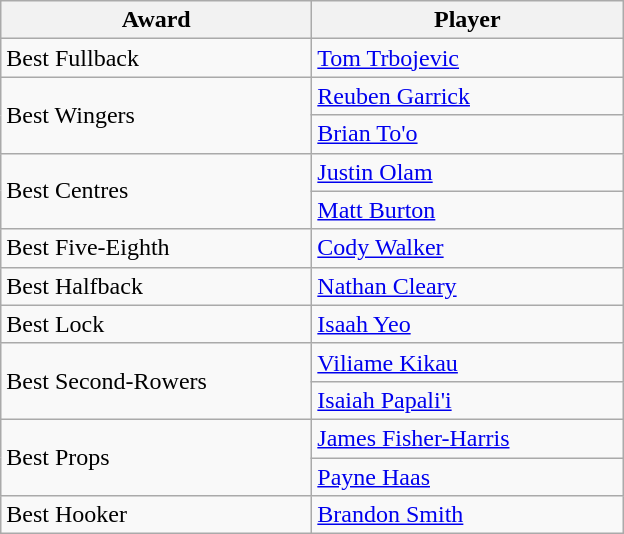<table class="wikitable">
<tr>
<th width="200">Award</th>
<th width="200">Player</th>
</tr>
<tr>
<td>Best Fullback</td>
<td> <a href='#'>Tom Trbojevic</a></td>
</tr>
<tr>
<td rowspan="2">Best Wingers</td>
<td> <a href='#'>Reuben Garrick</a></td>
</tr>
<tr>
<td> <a href='#'>Brian To'o</a></td>
</tr>
<tr>
<td rowspan="2">Best Centres</td>
<td> <a href='#'>Justin Olam</a></td>
</tr>
<tr>
<td> <a href='#'>Matt Burton</a></td>
</tr>
<tr>
<td>Best Five-Eighth</td>
<td> <a href='#'>Cody Walker</a></td>
</tr>
<tr>
<td>Best Halfback</td>
<td> <a href='#'>Nathan Cleary</a></td>
</tr>
<tr>
<td>Best Lock</td>
<td> <a href='#'>Isaah Yeo</a></td>
</tr>
<tr>
<td rowspan="2">Best Second-Rowers</td>
<td> <a href='#'>Viliame Kikau</a></td>
</tr>
<tr>
<td> <a href='#'>Isaiah Papali'i</a></td>
</tr>
<tr>
<td rowspan="2">Best Props</td>
<td> <a href='#'>James Fisher-Harris</a></td>
</tr>
<tr>
<td> <a href='#'>Payne Haas</a></td>
</tr>
<tr>
<td>Best Hooker</td>
<td> <a href='#'>Brandon Smith</a></td>
</tr>
</table>
